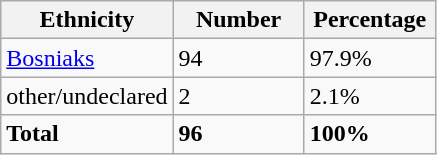<table class="wikitable">
<tr>
<th width="100px">Ethnicity</th>
<th width="80px">Number</th>
<th width="80px">Percentage</th>
</tr>
<tr>
<td><a href='#'>Bosniaks</a></td>
<td>94</td>
<td>97.9%</td>
</tr>
<tr>
<td>other/undeclared</td>
<td>2</td>
<td>2.1%</td>
</tr>
<tr>
<td><strong>Total</strong></td>
<td><strong>96</strong></td>
<td><strong>100%</strong></td>
</tr>
</table>
